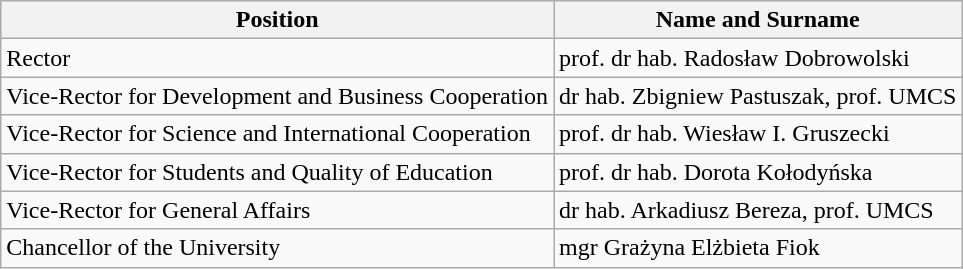<table class="wikitable">
<tr>
<th>Position</th>
<th>Name and Surname</th>
</tr>
<tr>
<td>Rector</td>
<td>prof. dr hab. Radosław Dobrowolski</td>
</tr>
<tr>
<td>Vice-Rector for Development and Business Cooperation</td>
<td>dr hab. Zbigniew Pastuszak, prof. UMCS</td>
</tr>
<tr>
<td>Vice-Rector for Science and International Cooperation </td>
<td>prof. dr hab. Wiesław I. Gruszecki</td>
</tr>
<tr>
<td>Vice-Rector for Students and Quality of Education</td>
<td>prof. dr hab. Dorota Kołodyńska</td>
</tr>
<tr>
<td>Vice-Rector for General Affairs</td>
<td>dr hab. Arkadiusz Bereza, prof. UMCS</td>
</tr>
<tr>
<td>Chancellor of the University</td>
<td>mgr Grażyna Elżbieta Fiok</td>
</tr>
</table>
